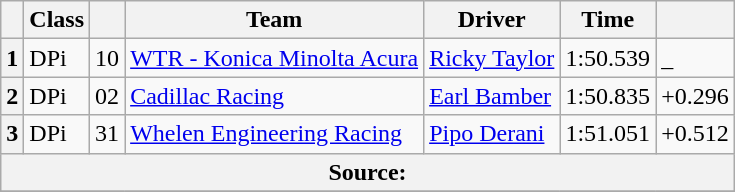<table class="wikitable">
<tr>
<th scope="col"></th>
<th scope="col">Class</th>
<th scope="col"></th>
<th scope="col">Team</th>
<th scope="col">Driver</th>
<th scope="col">Time</th>
<th scope="col"></th>
</tr>
<tr>
<th scope="row">1</th>
<td>DPi</td>
<td>10</td>
<td><a href='#'>WTR - Konica Minolta Acura</a></td>
<td><a href='#'>Ricky Taylor</a></td>
<td>1:50.539</td>
<td>_</td>
</tr>
<tr>
<th scope="row">2</th>
<td>DPi</td>
<td>02</td>
<td><a href='#'>Cadillac Racing</a></td>
<td><a href='#'>Earl Bamber</a></td>
<td>1:50.835</td>
<td>+0.296</td>
</tr>
<tr>
<th scope="row">3</th>
<td>DPi</td>
<td>31</td>
<td><a href='#'>Whelen Engineering Racing</a></td>
<td><a href='#'>Pipo Derani</a></td>
<td>1:51.051</td>
<td>+0.512</td>
</tr>
<tr>
<th colspan="7">Source:</th>
</tr>
<tr>
</tr>
</table>
